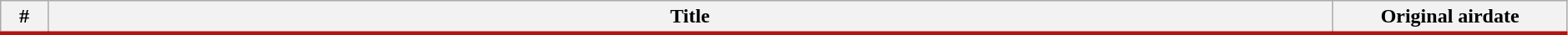<table class="wikitable" width = "99%">
<tr style="border-bottom:3px solid #B11412">
<th width="3%">#</th>
<th>Title</th>
<th width="15%">Original airdate<br></th>
</tr>
</table>
